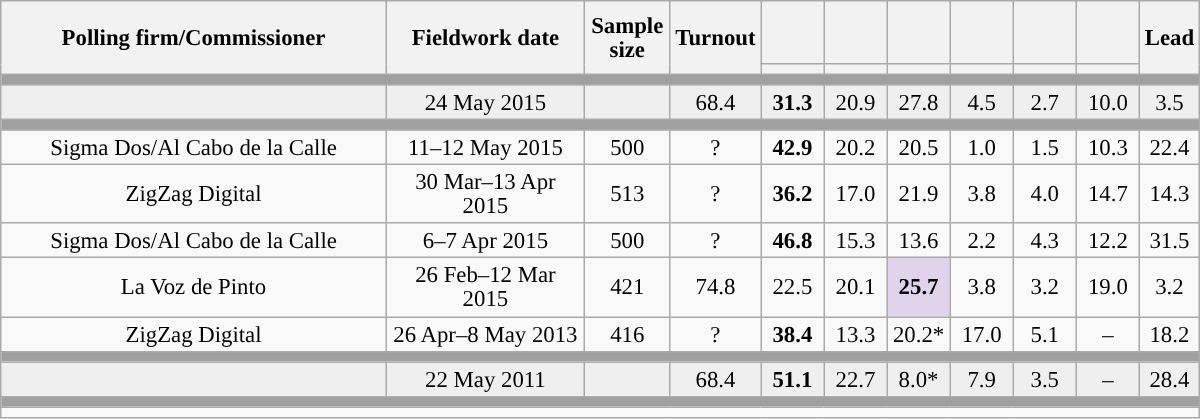<table class="wikitable collapsible collapsed" style="text-align:center; font-size:95%; line-height:16px;">
<tr style="height:42px;">
<th style="width:250px;" rowspan="2">Polling firm/Commissioner</th>
<th style="width:125px;" rowspan="2">Fieldwork date</th>
<th style="width:50px;" rowspan="2">Sample size</th>
<th style="width:45px;" rowspan="2">Turnout</th>
<th style="width:35px;"></th>
<th style="width:35px;"></th>
<th style="width:35px;"></th>
<th style="width:35px;"></th>
<th style="width:35px;"></th>
<th style="width:35px;"></th>
<th style="width:30px;" rowspan="2">Lead</th>
</tr>
<tr>
<th style="color:inherit;background:"></th>
<th style="color:inherit;background:"></th>
<th style="color:inherit;background:"></th>
<th style="color:inherit;background:"></th>
<th style="color:inherit;background:"></th>
<th style="color:inherit;background:"></th>
</tr>
<tr>
<td colspan="11" style="background:#A0A0A0"></td>
</tr>
<tr style="background:#EFEFEF;">
<td><strong></strong></td>
<td>24 May 2015</td>
<td></td>
<td>68.4</td>
<td><strong>31.3</strong><br></td>
<td>20.9<br></td>
<td>27.8<br></td>
<td>4.5<br></td>
<td>2.7<br></td>
<td>10.0<br></td>
<td style="background:">3.5</td>
</tr>
<tr>
<td colspan="11" style="background:#A0A0A0"></td>
</tr>
<tr>
<td>Sigma Dos/Al Cabo de la Calle</td>
<td>11–12 May 2015</td>
<td>500</td>
<td>?</td>
<td><strong>42.9</strong><br></td>
<td>20.2<br></td>
<td>20.5<br></td>
<td>1.0<br></td>
<td>1.5<br></td>
<td>10.3<br></td>
<td style="background:">22.4</td>
</tr>
<tr>
<td>ZigZag Digital</td>
<td>30 Mar–13 Apr 2015</td>
<td>513</td>
<td>?</td>
<td><strong>36.2</strong><br></td>
<td>17.0<br></td>
<td>21.9<br></td>
<td>3.8<br></td>
<td>4.0<br></td>
<td>14.7<br></td>
<td style="background:">14.3</td>
</tr>
<tr>
<td>Sigma Dos/Al Cabo de la Calle</td>
<td>6–7 Apr 2015</td>
<td>500</td>
<td>?</td>
<td><strong>46.8</strong><br></td>
<td>15.3<br></td>
<td>13.6<br></td>
<td>2.2<br></td>
<td>4.3<br></td>
<td>12.2<br></td>
<td style="background:">31.5</td>
</tr>
<tr>
<td>La Voz de Pinto</td>
<td>26 Feb–12 Mar 2015</td>
<td>421</td>
<td>74.8</td>
<td>22.5<br></td>
<td>20.1<br></td>
<td style="background:#E2D3ED"><strong>25.7</strong><br></td>
<td>3.8<br></td>
<td>3.2<br></td>
<td>19.0<br></td>
<td style="background:">3.2</td>
</tr>
<tr>
<td>ZigZag Digital</td>
<td>26 Apr–8 May 2013</td>
<td>416</td>
<td>?</td>
<td><strong>38.4</strong><br></td>
<td>13.3<br></td>
<td>20.2*<br></td>
<td>17.0<br></td>
<td>5.1<br></td>
<td>–</td>
<td style="background:">18.2</td>
</tr>
<tr>
<td colspan="11" style="background:#A0A0A0"></td>
</tr>
<tr style="background:#EFEFEF;">
<td><strong></strong></td>
<td>22 May 2011</td>
<td></td>
<td>68.4</td>
<td><strong>51.1</strong><br></td>
<td>22.7<br></td>
<td>8.0*<br></td>
<td>7.9<br></td>
<td>3.5<br></td>
<td>–</td>
<td style="background:">28.4</td>
</tr>
<tr>
<td colspan="11" style="background:#A0A0A0"></td>
</tr>
<tr>
<td align="left" colspan="11"></td>
</tr>
</table>
